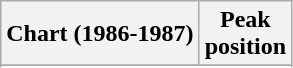<table class="wikitable sortable">
<tr>
<th align="left">Chart (1986-1987)</th>
<th align="center">Peak<br>position</th>
</tr>
<tr>
</tr>
<tr>
</tr>
<tr>
</tr>
<tr>
</tr>
<tr>
</tr>
<tr>
</tr>
<tr>
</tr>
<tr>
</tr>
</table>
